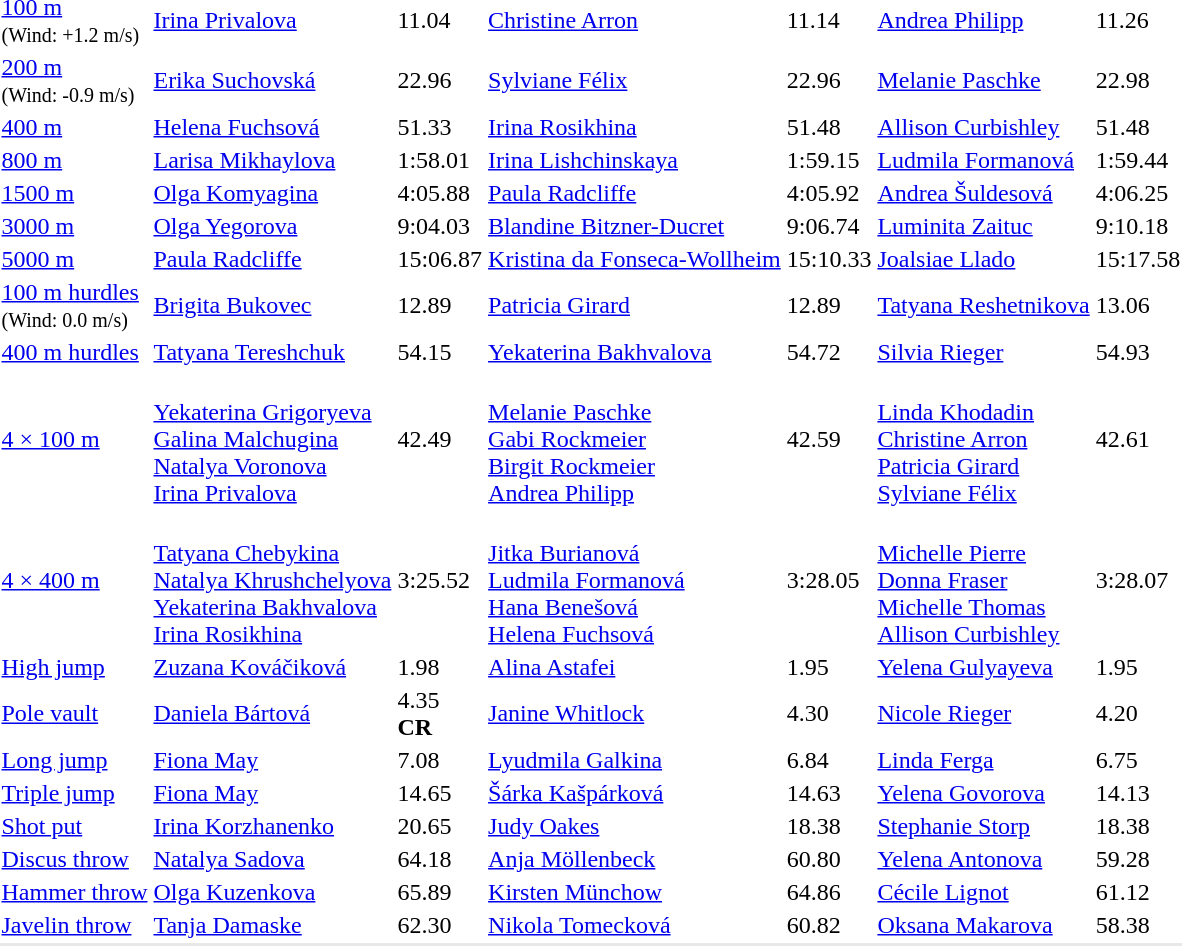<table>
<tr>
<td><a href='#'>100 m</a><br><small>(Wind: +1.2 m/s)</small></td>
<td><a href='#'>Irina Privalova</a><br></td>
<td>11.04</td>
<td><a href='#'>Christine Arron</a><br></td>
<td>11.14</td>
<td><a href='#'>Andrea Philipp</a><br></td>
<td>11.26</td>
</tr>
<tr>
<td><a href='#'>200 m</a><br><small>(Wind: -0.9 m/s)</small></td>
<td><a href='#'>Erika Suchovská</a><br></td>
<td>22.96</td>
<td><a href='#'>Sylviane Félix</a><br></td>
<td>22.96</td>
<td><a href='#'>Melanie Paschke</a><br></td>
<td>22.98</td>
</tr>
<tr>
<td><a href='#'>400 m</a></td>
<td><a href='#'>Helena Fuchsová</a><br></td>
<td>51.33</td>
<td><a href='#'>Irina Rosikhina</a><br></td>
<td>51.48</td>
<td><a href='#'>Allison Curbishley</a><br></td>
<td>51.48</td>
</tr>
<tr>
<td><a href='#'>800 m</a></td>
<td><a href='#'>Larisa Mikhaylova</a><br></td>
<td>1:58.01</td>
<td><a href='#'>Irina Lishchinskaya</a><br></td>
<td>1:59.15</td>
<td><a href='#'>Ludmila Formanová</a><br></td>
<td>1:59.44</td>
</tr>
<tr>
<td><a href='#'>1500 m</a></td>
<td><a href='#'>Olga Komyagina</a><br></td>
<td>4:05.88</td>
<td><a href='#'>Paula Radcliffe</a><br></td>
<td>4:05.92</td>
<td><a href='#'>Andrea Šuldesová</a><br></td>
<td>4:06.25</td>
</tr>
<tr>
<td><a href='#'>3000 m</a></td>
<td><a href='#'>Olga Yegorova</a><br></td>
<td>9:04.03</td>
<td><a href='#'>Blandine Bitzner-Ducret</a><br></td>
<td>9:06.74</td>
<td><a href='#'>Luminita Zaituc</a><br></td>
<td>9:10.18</td>
</tr>
<tr>
<td><a href='#'>5000 m</a></td>
<td><a href='#'>Paula Radcliffe</a><br></td>
<td>15:06.87</td>
<td><a href='#'>Kristina da Fonseca-Wollheim</a><br></td>
<td>15:10.33</td>
<td><a href='#'>Joalsiae Llado</a><br></td>
<td>15:17.58</td>
</tr>
<tr>
<td><a href='#'>100 m hurdles</a><br><small>(Wind: 0.0 m/s)</small></td>
<td><a href='#'>Brigita Bukovec</a><br></td>
<td>12.89</td>
<td><a href='#'>Patricia Girard</a><br></td>
<td>12.89</td>
<td><a href='#'>Tatyana Reshetnikova</a><br></td>
<td>13.06</td>
</tr>
<tr>
<td><a href='#'>400 m hurdles</a></td>
<td><a href='#'>Tatyana Tereshchuk</a><br></td>
<td>54.15</td>
<td><a href='#'>Yekaterina Bakhvalova</a><br></td>
<td>54.72</td>
<td><a href='#'>Silvia Rieger</a><br></td>
<td>54.93</td>
</tr>
<tr>
<td><a href='#'>4 × 100 m</a></td>
<td><br><a href='#'>Yekaterina Grigoryeva</a><br><a href='#'>Galina Malchugina</a><br><a href='#'>Natalya Voronova</a><br><a href='#'>Irina Privalova</a></td>
<td>42.49</td>
<td><br><a href='#'>Melanie Paschke</a><br><a href='#'>Gabi Rockmeier</a><br><a href='#'>Birgit Rockmeier</a><br><a href='#'>Andrea Philipp</a></td>
<td>42.59</td>
<td><br><a href='#'>Linda Khodadin</a><br><a href='#'>Christine Arron</a><br><a href='#'>Patricia Girard</a><br><a href='#'>Sylviane Félix</a></td>
<td>42.61</td>
</tr>
<tr>
<td><a href='#'>4 × 400 m</a></td>
<td><br><a href='#'>Tatyana Chebykina</a><br><a href='#'>Natalya Khrushchelyova</a><br><a href='#'>Yekaterina Bakhvalova</a><br><a href='#'>Irina Rosikhina</a></td>
<td>3:25.52</td>
<td><br><a href='#'>Jitka Burianová</a><br><a href='#'>Ludmila Formanová</a><br><a href='#'>Hana Benešová</a><br><a href='#'>Helena Fuchsová</a></td>
<td>3:28.05</td>
<td><br><a href='#'>Michelle Pierre</a><br><a href='#'>Donna Fraser</a><br><a href='#'>Michelle Thomas</a><br><a href='#'>Allison Curbishley</a></td>
<td>3:28.07</td>
</tr>
<tr>
<td><a href='#'>High jump</a></td>
<td><a href='#'>Zuzana Kováčiková</a><br></td>
<td>1.98</td>
<td><a href='#'>Alina Astafei</a><br></td>
<td>1.95</td>
<td><a href='#'>Yelena Gulyayeva</a><br></td>
<td>1.95</td>
</tr>
<tr>
<td><a href='#'>Pole vault</a></td>
<td><a href='#'>Daniela Bártová</a><br></td>
<td>4.35<br><strong>CR</strong></td>
<td><a href='#'>Janine Whitlock</a><br></td>
<td>4.30</td>
<td><a href='#'>Nicole Rieger</a><br></td>
<td>4.20</td>
</tr>
<tr>
<td><a href='#'>Long jump</a></td>
<td><a href='#'>Fiona May</a><br></td>
<td>7.08</td>
<td><a href='#'>Lyudmila Galkina</a><br></td>
<td>6.84</td>
<td><a href='#'>Linda Ferga</a><br></td>
<td>6.75</td>
</tr>
<tr>
<td><a href='#'>Triple jump</a></td>
<td><a href='#'>Fiona May</a><br></td>
<td>14.65</td>
<td><a href='#'>Šárka Kašpárková</a><br></td>
<td>14.63</td>
<td><a href='#'>Yelena Govorova</a><br></td>
<td>14.13</td>
</tr>
<tr>
<td><a href='#'>Shot put</a></td>
<td><a href='#'>Irina Korzhanenko</a><br></td>
<td>20.65</td>
<td><a href='#'>Judy Oakes</a><br></td>
<td>18.38</td>
<td><a href='#'>Stephanie Storp</a><br></td>
<td>18.38</td>
</tr>
<tr>
<td><a href='#'>Discus throw</a></td>
<td><a href='#'>Natalya Sadova</a><br></td>
<td>64.18</td>
<td><a href='#'>Anja Möllenbeck</a><br></td>
<td>60.80</td>
<td><a href='#'>Yelena Antonova</a><br></td>
<td>59.28</td>
</tr>
<tr>
<td><a href='#'>Hammer throw</a></td>
<td><a href='#'>Olga Kuzenkova</a><br></td>
<td>65.89</td>
<td><a href='#'>Kirsten Münchow</a><br></td>
<td>64.86</td>
<td><a href='#'>Cécile Lignot</a><br></td>
<td>61.12</td>
</tr>
<tr>
<td><a href='#'>Javelin throw</a></td>
<td><a href='#'>Tanja Damaske</a><br></td>
<td>62.30</td>
<td><a href='#'>Nikola Tomecková</a><br></td>
<td>60.82</td>
<td><a href='#'>Oksana Makarova</a><br></td>
<td>58.38</td>
</tr>
<tr style="background:#e8e8e8;">
<td colspan=7></td>
</tr>
</table>
